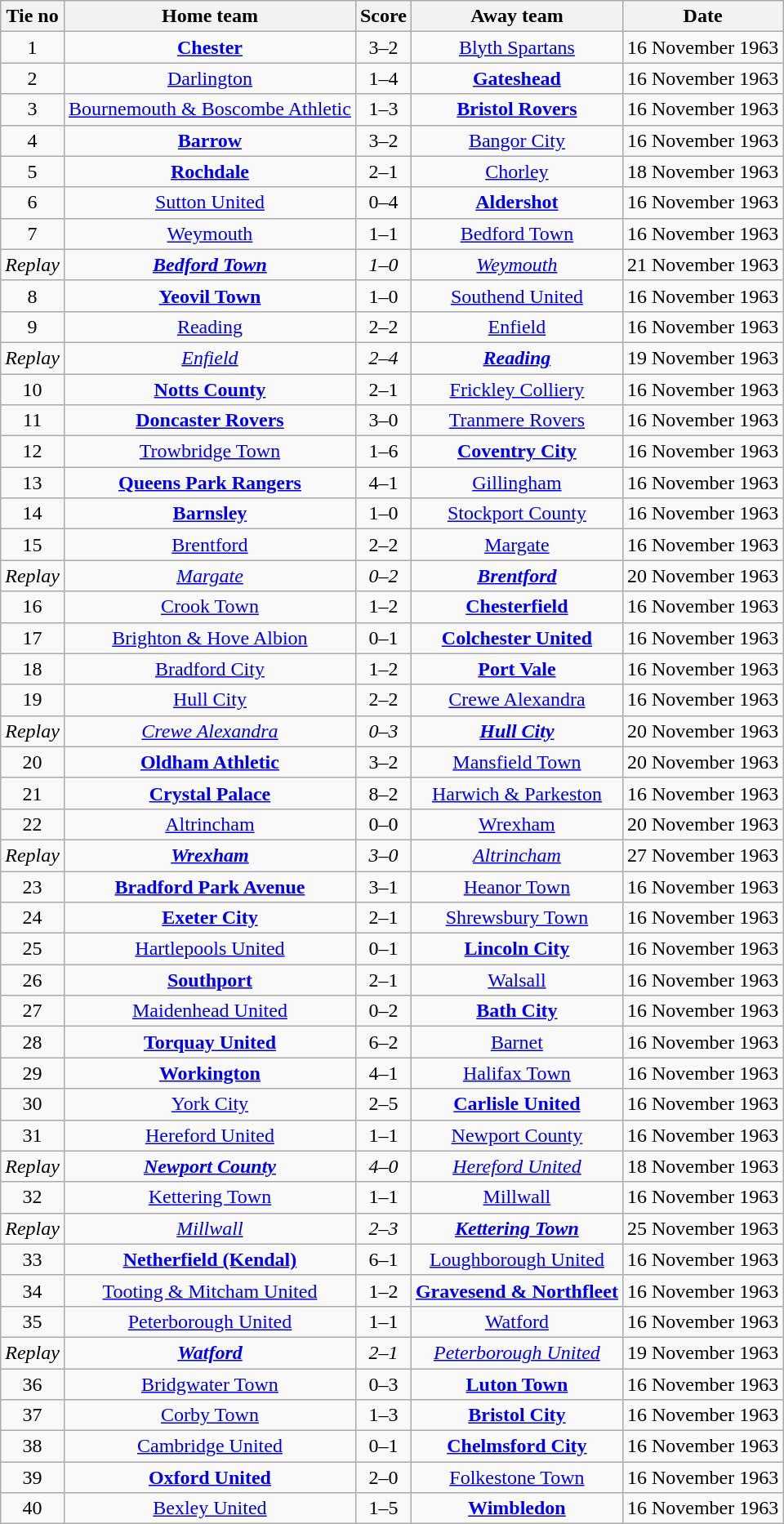<table class="wikitable" style="text-align: center">
<tr>
<th>Tie no</th>
<th>Home team</th>
<th>Score</th>
<th>Away team</th>
<th>Date</th>
</tr>
<tr>
<td>1</td>
<td><strong><a href='#'>Chester</a></strong></td>
<td>3–2</td>
<td><a href='#'>Blyth Spartans</a></td>
<td>16 November 1963</td>
</tr>
<tr>
<td>2</td>
<td><a href='#'>Darlington</a></td>
<td>1–4</td>
<td><strong><a href='#'>Gateshead</a></strong></td>
<td>16 November 1963</td>
</tr>
<tr>
<td>3</td>
<td><a href='#'>Bournemouth & Boscombe Athletic</a></td>
<td>1–3</td>
<td><strong><a href='#'>Bristol Rovers</a></strong></td>
<td>16 November 1963</td>
</tr>
<tr>
<td>4</td>
<td><strong><a href='#'>Barrow</a></strong></td>
<td>3–2</td>
<td><a href='#'>Bangor City</a></td>
<td>16 November 1963</td>
</tr>
<tr>
<td>5</td>
<td><strong><a href='#'>Rochdale</a></strong></td>
<td>2–1</td>
<td><a href='#'>Chorley</a></td>
<td>18 November 1963</td>
</tr>
<tr>
<td>6</td>
<td><a href='#'>Sutton United</a></td>
<td>0–4</td>
<td><strong><a href='#'>Aldershot</a></strong></td>
<td>16 November 1963</td>
</tr>
<tr>
<td>7</td>
<td><a href='#'>Weymouth</a></td>
<td>1–1</td>
<td><a href='#'>Bedford Town</a></td>
<td>16 November 1963</td>
</tr>
<tr>
<td><em>Replay</em></td>
<td><strong><em><a href='#'>Bedford Town</a></em></strong></td>
<td><em>1–0</em></td>
<td><em><a href='#'>Weymouth</a></em></td>
<td>21 November 1963</td>
</tr>
<tr>
<td>8</td>
<td><strong><a href='#'>Yeovil Town</a></strong></td>
<td>1–0</td>
<td><a href='#'>Southend United</a></td>
<td>16 November 1963</td>
</tr>
<tr>
<td>9</td>
<td><a href='#'>Reading</a></td>
<td>2–2</td>
<td><a href='#'>Enfield</a></td>
<td>16 November 1963</td>
</tr>
<tr>
<td><em>Replay</em></td>
<td><em><a href='#'>Enfield</a></em></td>
<td><em>2–4</em></td>
<td><strong><em><a href='#'>Reading</a></em></strong></td>
<td>19 November 1963</td>
</tr>
<tr>
<td>10</td>
<td><strong><a href='#'>Notts County</a></strong></td>
<td>2–1</td>
<td><a href='#'>Frickley Colliery</a></td>
<td>16 November 1963</td>
</tr>
<tr>
<td>11</td>
<td><strong><a href='#'>Doncaster Rovers</a></strong></td>
<td>3–0</td>
<td><a href='#'>Tranmere Rovers</a></td>
<td>16 November 1963</td>
</tr>
<tr>
<td>12</td>
<td><a href='#'>Trowbridge Town</a></td>
<td>1–6</td>
<td><strong><a href='#'>Coventry City</a></strong></td>
<td>16 November 1963</td>
</tr>
<tr>
<td>13</td>
<td><strong><a href='#'>Queens Park Rangers</a></strong></td>
<td>4–1</td>
<td><a href='#'>Gillingham</a></td>
<td>16 November 1963</td>
</tr>
<tr>
<td>14</td>
<td><strong><a href='#'>Barnsley</a></strong></td>
<td>1–0</td>
<td><a href='#'>Stockport County</a></td>
<td>16 November 1963</td>
</tr>
<tr>
<td>15</td>
<td><a href='#'>Brentford</a></td>
<td>2–2</td>
<td><a href='#'>Margate</a></td>
<td>16 November 1963</td>
</tr>
<tr>
<td><em>Replay</em></td>
<td><em><a href='#'>Margate</a></em></td>
<td><em>0–2</em></td>
<td><strong><em><a href='#'>Brentford</a></em></strong></td>
<td>20 November 1963</td>
</tr>
<tr>
<td>16</td>
<td><a href='#'>Crook Town</a></td>
<td>1–2</td>
<td><strong><a href='#'>Chesterfield</a></strong></td>
<td>16 November 1963</td>
</tr>
<tr>
<td>17</td>
<td><a href='#'>Brighton & Hove Albion</a></td>
<td>0–1</td>
<td><strong><a href='#'>Colchester United</a></strong></td>
<td>16 November 1963</td>
</tr>
<tr>
<td>18</td>
<td><a href='#'>Bradford City</a></td>
<td>1–2</td>
<td><strong><a href='#'>Port Vale</a></strong></td>
<td>16 November 1963</td>
</tr>
<tr>
<td>19</td>
<td><a href='#'>Hull City</a></td>
<td>2–2</td>
<td><a href='#'>Crewe Alexandra</a></td>
<td>16 November 1963</td>
</tr>
<tr>
<td><em>Replay</em></td>
<td><em><a href='#'>Crewe Alexandra</a></em></td>
<td><em>0–3</em></td>
<td><strong><em><a href='#'>Hull City</a></em></strong></td>
<td>20 November 1963</td>
</tr>
<tr>
<td>20</td>
<td><strong><a href='#'>Oldham Athletic</a></strong></td>
<td>3–2</td>
<td><a href='#'>Mansfield Town</a></td>
<td>20 November 1963</td>
</tr>
<tr>
<td>21</td>
<td><strong><a href='#'>Crystal Palace</a></strong></td>
<td>8–2</td>
<td><a href='#'>Harwich & Parkeston</a></td>
<td>16 November 1963</td>
</tr>
<tr>
<td>22</td>
<td><a href='#'>Altrincham</a></td>
<td>0–0</td>
<td><a href='#'>Wrexham</a></td>
<td>20 November 1963</td>
</tr>
<tr>
<td><em>Replay</em></td>
<td><strong><em><a href='#'>Wrexham</a></em></strong></td>
<td><em>3–0</em></td>
<td><em><a href='#'>Altrincham</a></em></td>
<td>27 November 1963</td>
</tr>
<tr>
<td>23</td>
<td><strong><a href='#'>Bradford Park Avenue</a></strong></td>
<td>3–1</td>
<td><a href='#'>Heanor Town</a></td>
<td>16 November 1963</td>
</tr>
<tr>
<td>24</td>
<td><strong><a href='#'>Exeter City</a></strong></td>
<td>2–1</td>
<td><a href='#'>Shrewsbury Town</a></td>
<td>16 November 1963</td>
</tr>
<tr>
<td>25</td>
<td><a href='#'>Hartlepools United</a></td>
<td>0–1</td>
<td><strong><a href='#'>Lincoln City</a></strong></td>
<td>16 November 1963</td>
</tr>
<tr>
<td>26</td>
<td><strong><a href='#'>Southport</a></strong></td>
<td>2–1</td>
<td><a href='#'>Walsall</a></td>
<td>16 November 1963</td>
</tr>
<tr>
<td>27</td>
<td><a href='#'>Maidenhead United</a></td>
<td>0–2</td>
<td><strong><a href='#'>Bath City</a></strong></td>
<td>16 November 1963</td>
</tr>
<tr>
<td>28</td>
<td><strong><a href='#'>Torquay United</a></strong></td>
<td>6–2</td>
<td><a href='#'>Barnet</a></td>
<td>16 November 1963</td>
</tr>
<tr>
<td>29</td>
<td><strong><a href='#'>Workington</a></strong></td>
<td>4–1</td>
<td><a href='#'>Halifax Town</a></td>
<td>16 November 1963</td>
</tr>
<tr>
<td>30</td>
<td><a href='#'>York City</a></td>
<td>2–5</td>
<td><strong><a href='#'>Carlisle United</a></strong></td>
<td>16 November 1963</td>
</tr>
<tr>
<td>31</td>
<td><a href='#'>Hereford United</a></td>
<td>1–1</td>
<td><a href='#'>Newport County</a></td>
<td>16 November 1963</td>
</tr>
<tr>
<td><em>Replay</em></td>
<td><strong><em><a href='#'>Newport County</a></em></strong></td>
<td><em>4–0</em></td>
<td><em><a href='#'>Hereford United</a></em></td>
<td>18 November 1963</td>
</tr>
<tr>
<td>32</td>
<td><a href='#'>Kettering Town</a></td>
<td>1–1</td>
<td><a href='#'>Millwall</a></td>
<td>16 November 1963</td>
</tr>
<tr>
<td><em>Replay</em></td>
<td><em><a href='#'>Millwall</a></em></td>
<td><em>2–3</em></td>
<td><strong><em><a href='#'>Kettering Town</a></em></strong></td>
<td>25 November 1963</td>
</tr>
<tr>
<td>33</td>
<td><strong><a href='#'>Netherfield (Kendal)</a></strong></td>
<td>6–1</td>
<td><a href='#'>Loughborough United</a></td>
<td>16 November 1963</td>
</tr>
<tr>
<td>34</td>
<td><a href='#'>Tooting & Mitcham United</a></td>
<td>1–2</td>
<td><strong><a href='#'>Gravesend & Northfleet</a></strong></td>
<td>16 November 1963</td>
</tr>
<tr>
<td>35</td>
<td><a href='#'>Peterborough United</a></td>
<td>1–1</td>
<td><a href='#'>Watford</a></td>
<td>16 November 1963</td>
</tr>
<tr>
<td><em>Replay</em></td>
<td><strong><em><a href='#'>Watford</a></em></strong></td>
<td><em>2–1</em></td>
<td><em><a href='#'>Peterborough United</a></em></td>
<td>19 November 1963</td>
</tr>
<tr>
<td>36</td>
<td><a href='#'>Bridgwater Town</a></td>
<td>0–3</td>
<td><strong><a href='#'>Luton Town</a></strong></td>
<td>16 November 1963</td>
</tr>
<tr>
<td>37</td>
<td><a href='#'>Corby Town</a></td>
<td>1–3</td>
<td><strong><a href='#'>Bristol City</a></strong></td>
<td>16 November 1963</td>
</tr>
<tr>
<td>38</td>
<td><a href='#'>Cambridge United</a></td>
<td>0–1</td>
<td><strong><a href='#'>Chelmsford City</a></strong></td>
<td>16 November 1963</td>
</tr>
<tr>
<td>39</td>
<td><strong><a href='#'>Oxford United</a></strong></td>
<td>2–0</td>
<td><a href='#'>Folkestone Town</a></td>
<td>16 November 1963</td>
</tr>
<tr>
<td>40</td>
<td><a href='#'>Bexley United</a></td>
<td>1–5</td>
<td><strong><a href='#'>Wimbledon</a></strong></td>
<td>16 November 1963</td>
</tr>
</table>
